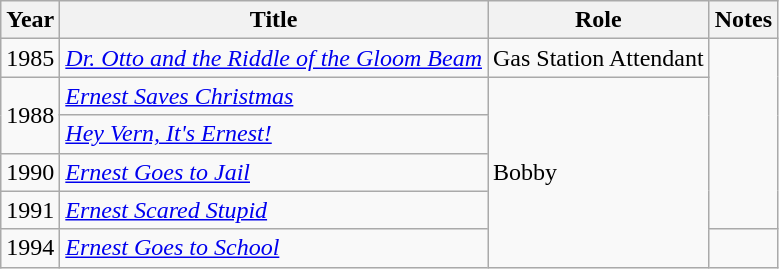<table class="wikitable">
<tr>
<th>Year</th>
<th>Title</th>
<th>Role</th>
<th>Notes</th>
</tr>
<tr>
<td>1985</td>
<td><em><a href='#'>Dr. Otto and the Riddle of the Gloom Beam</a></em></td>
<td>Gas Station Attendant</td>
<td rowspan="5"></td>
</tr>
<tr>
<td rowspan="2">1988</td>
<td><em><a href='#'>Ernest Saves Christmas</a></em></td>
<td rowspan="5">Bobby</td>
</tr>
<tr>
<td><em><a href='#'>Hey Vern, It's Ernest!</a></em></td>
</tr>
<tr>
<td>1990</td>
<td><em><a href='#'>Ernest Goes to Jail</a></em></td>
</tr>
<tr>
<td>1991</td>
<td><em><a href='#'>Ernest Scared Stupid</a></em></td>
</tr>
<tr>
<td>1994</td>
<td><em><a href='#'>Ernest Goes to School</a></em></td>
<td></td>
</tr>
</table>
